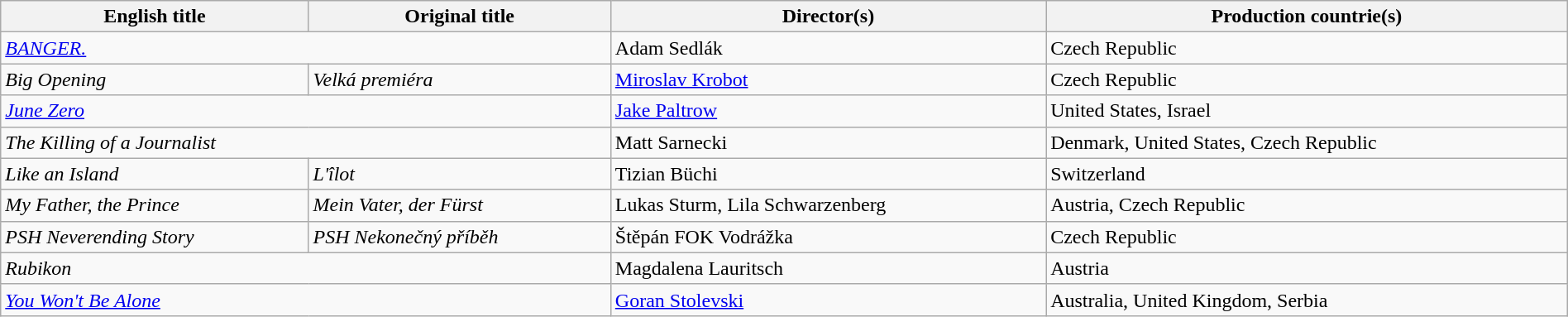<table class="sortable wikitable" style="width:100%; margin-bottom:4px" cellpadding="5">
<tr>
<th scope="col">English title</th>
<th scope="col">Original title</th>
<th scope="col">Director(s)</th>
<th scope="col">Production countrie(s)</th>
</tr>
<tr>
<td colspan="2"><em><a href='#'>BANGER.</a></em></td>
<td>Adam Sedlák</td>
<td>Czech Republic</td>
</tr>
<tr>
<td><em>Big Opening</em></td>
<td><em>Velká premiéra</em></td>
<td><a href='#'>Miroslav Krobot</a></td>
<td>Czech Republic</td>
</tr>
<tr>
<td colspan="2"><em><a href='#'>June Zero</a></em></td>
<td><a href='#'>Jake Paltrow</a></td>
<td>United States, Israel</td>
</tr>
<tr>
<td colspan="2"><em>The Killing of a Journalist</em></td>
<td>Matt Sarnecki</td>
<td>Denmark, United States, Czech Republic</td>
</tr>
<tr>
<td><em>Like an Island</em></td>
<td><em>L'îlot</em></td>
<td>Tizian Büchi</td>
<td>Switzerland</td>
</tr>
<tr>
<td><em>My Father, the Prince</em></td>
<td><em>Mein Vater, der Fürst</em></td>
<td>Lukas Sturm, Lila Schwarzenberg</td>
<td>Austria, Czech Republic</td>
</tr>
<tr>
<td><em>PSH Neverending Story</em></td>
<td><em>PSH Nekonečný příběh</em></td>
<td>Štěpán FOK Vodrážka</td>
<td>Czech Republic</td>
</tr>
<tr>
<td colspan="2"><em>Rubikon</em></td>
<td>Magdalena Lauritsch</td>
<td>Austria</td>
</tr>
<tr>
<td colspan="2"><em><a href='#'>You Won't Be Alone</a></em></td>
<td><a href='#'>Goran Stolevski</a></td>
<td>Australia, United Kingdom, Serbia</td>
</tr>
</table>
